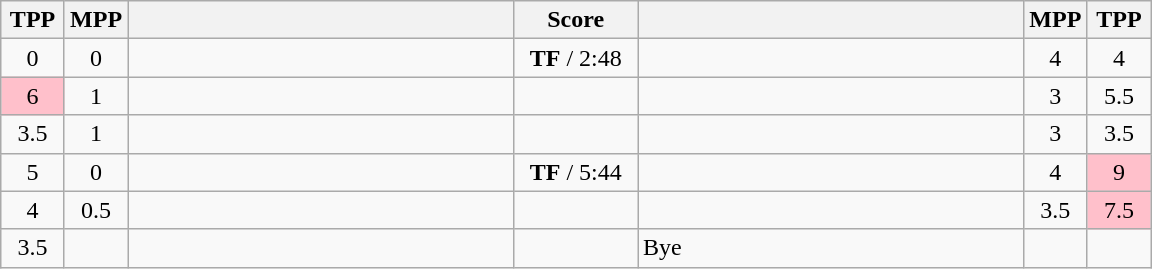<table class="wikitable" style="text-align: center;" |>
<tr>
<th width="35">TPP</th>
<th width="35">MPP</th>
<th width="250"></th>
<th width="75">Score</th>
<th width="250"></th>
<th width="35">MPP</th>
<th width="35">TPP</th>
</tr>
<tr>
<td>0</td>
<td>0</td>
<td style="text-align:left;"><strong></strong></td>
<td><strong>TF</strong> / 2:48</td>
<td style="text-align:left;"></td>
<td>4</td>
<td>4</td>
</tr>
<tr>
<td bgcolor=pink>6</td>
<td>1</td>
<td style="text-align:left;"><strong></strong></td>
<td></td>
<td style="text-align:left;"></td>
<td>3</td>
<td>5.5</td>
</tr>
<tr>
<td>3.5</td>
<td>1</td>
<td style="text-align:left;"><strong></strong></td>
<td></td>
<td style="text-align:left;"></td>
<td>3</td>
<td>3.5</td>
</tr>
<tr>
<td>5</td>
<td>0</td>
<td style="text-align:left;"><strong></strong></td>
<td><strong>TF</strong> / 5:44</td>
<td style="text-align:left;"></td>
<td>4</td>
<td bgcolor=pink>9</td>
</tr>
<tr>
<td>4</td>
<td>0.5</td>
<td style="text-align:left;"><strong></strong></td>
<td></td>
<td style="text-align:left;"></td>
<td>3.5</td>
<td bgcolor=pink>7.5</td>
</tr>
<tr>
<td>3.5</td>
<td></td>
<td style="text-align:left;"><strong></strong></td>
<td></td>
<td style="text-align:left;">Bye</td>
<td></td>
<td></td>
</tr>
</table>
